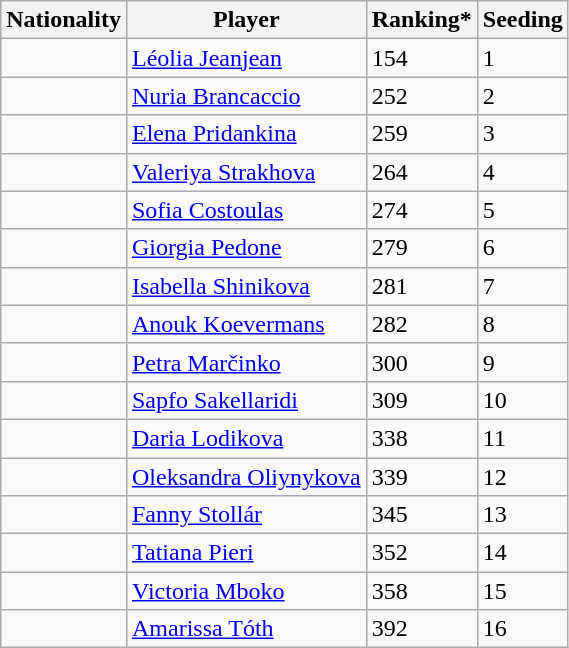<table class="wikitable" border="1">
<tr>
<th>Nationality</th>
<th>Player</th>
<th>Ranking*</th>
<th>Seeding</th>
</tr>
<tr>
<td></td>
<td><a href='#'>Léolia Jeanjean</a></td>
<td>154</td>
<td>1</td>
</tr>
<tr>
<td></td>
<td><a href='#'>Nuria Brancaccio</a></td>
<td>252</td>
<td>2</td>
</tr>
<tr>
<td></td>
<td><a href='#'>Elena Pridankina</a></td>
<td>259</td>
<td>3</td>
</tr>
<tr>
<td></td>
<td><a href='#'>Valeriya Strakhova</a></td>
<td>264</td>
<td>4</td>
</tr>
<tr>
<td></td>
<td><a href='#'>Sofia Costoulas</a></td>
<td>274</td>
<td>5</td>
</tr>
<tr>
<td></td>
<td><a href='#'>Giorgia Pedone</a></td>
<td>279</td>
<td>6</td>
</tr>
<tr>
<td></td>
<td><a href='#'>Isabella Shinikova</a></td>
<td>281</td>
<td>7</td>
</tr>
<tr>
<td></td>
<td><a href='#'>Anouk Koevermans</a></td>
<td>282</td>
<td>8</td>
</tr>
<tr>
<td></td>
<td><a href='#'>Petra Marčinko</a></td>
<td>300</td>
<td>9</td>
</tr>
<tr>
<td></td>
<td><a href='#'>Sapfo Sakellaridi</a></td>
<td>309</td>
<td>10</td>
</tr>
<tr>
<td></td>
<td><a href='#'>Daria Lodikova</a></td>
<td>338</td>
<td>11</td>
</tr>
<tr>
<td></td>
<td><a href='#'>Oleksandra Oliynykova</a></td>
<td>339</td>
<td>12</td>
</tr>
<tr>
<td></td>
<td><a href='#'>Fanny Stollár</a></td>
<td>345</td>
<td>13</td>
</tr>
<tr>
<td></td>
<td><a href='#'>Tatiana Pieri</a></td>
<td>352</td>
<td>14</td>
</tr>
<tr>
<td></td>
<td><a href='#'>Victoria Mboko</a></td>
<td>358</td>
<td>15</td>
</tr>
<tr>
<td></td>
<td><a href='#'>Amarissa Tóth</a></td>
<td>392</td>
<td>16</td>
</tr>
</table>
